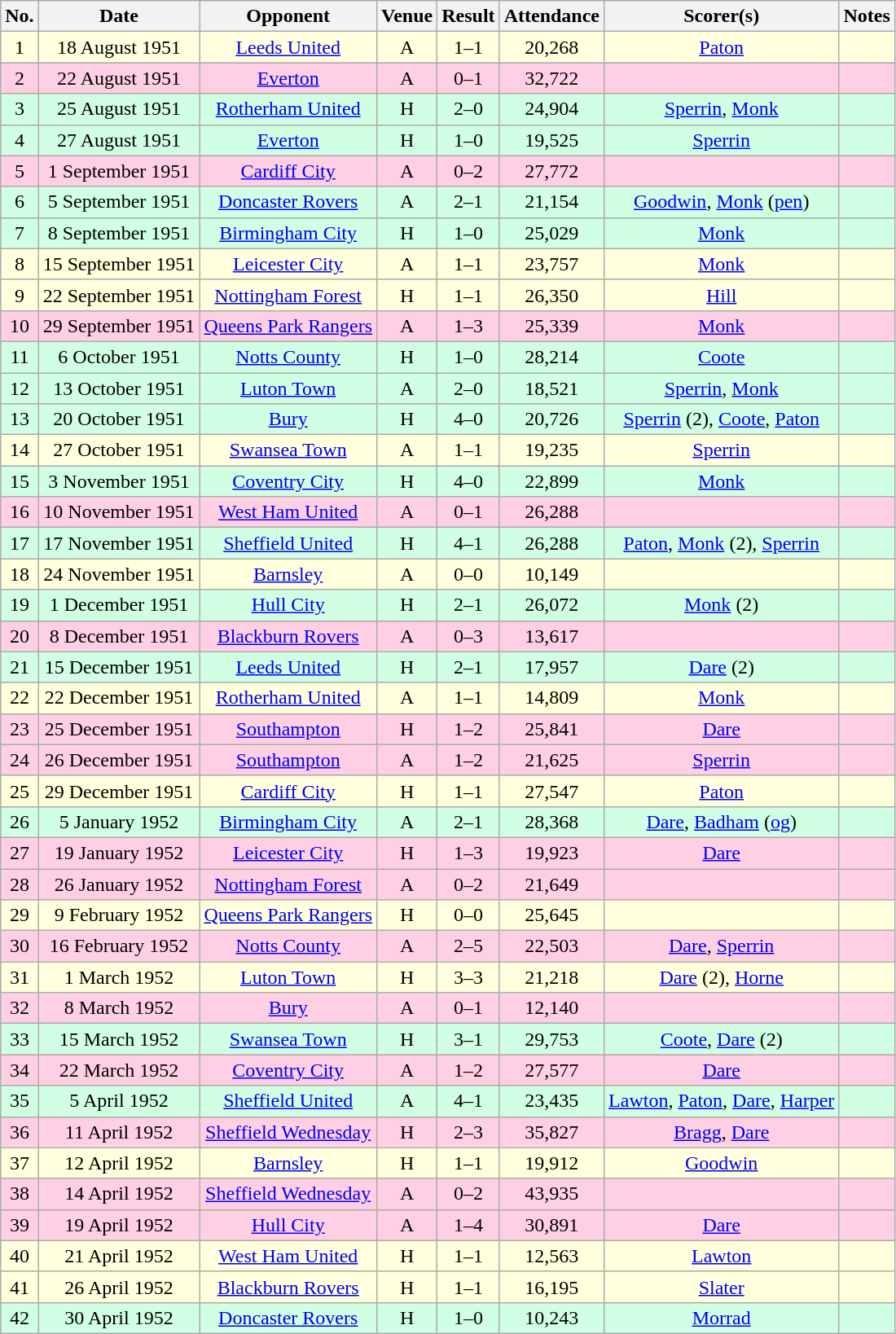<table class="wikitable sortable" style="text-align:center;">
<tr>
<th>No.</th>
<th>Date</th>
<th>Opponent</th>
<th>Venue</th>
<th>Result</th>
<th>Attendance</th>
<th>Scorer(s)</th>
<th>Notes</th>
</tr>
<tr style="background:#ffd;">
<td>1</td>
<td>18 August 1951</td>
<td><a href='#'>Leeds United</a></td>
<td>A</td>
<td>1–1</td>
<td>20,268</td>
<td><a href='#'>Paton</a></td>
<td></td>
</tr>
<tr style="background:#ffd0e3;">
<td>2</td>
<td>22 August 1951</td>
<td><a href='#'>Everton</a></td>
<td>A</td>
<td>0–1</td>
<td>32,722</td>
<td></td>
<td></td>
</tr>
<tr style="background:#d0ffe3;">
<td>3</td>
<td>25 August 1951</td>
<td><a href='#'>Rotherham United</a></td>
<td>H</td>
<td>2–0</td>
<td>24,904</td>
<td><a href='#'>Sperrin</a>, <a href='#'>Monk</a></td>
<td></td>
</tr>
<tr style="background:#d0ffe3;">
<td>4</td>
<td>27 August 1951</td>
<td><a href='#'>Everton</a></td>
<td>H</td>
<td>1–0</td>
<td>19,525</td>
<td><a href='#'>Sperrin</a></td>
<td></td>
</tr>
<tr style="background:#ffd0e3;">
<td>5</td>
<td>1 September 1951</td>
<td><a href='#'>Cardiff City</a></td>
<td>A</td>
<td>0–2</td>
<td>27,772</td>
<td></td>
<td></td>
</tr>
<tr style="background:#d0ffe3;">
<td>6</td>
<td>5 September 1951</td>
<td><a href='#'>Doncaster Rovers</a></td>
<td>A</td>
<td>2–1</td>
<td>21,154</td>
<td><a href='#'>Goodwin</a>, <a href='#'>Monk</a> (<a href='#'>pen</a>)</td>
<td></td>
</tr>
<tr style="background:#d0ffe3;">
<td>7</td>
<td>8 September 1951</td>
<td><a href='#'>Birmingham City</a></td>
<td>H</td>
<td>1–0</td>
<td>25,029</td>
<td><a href='#'>Monk</a></td>
<td></td>
</tr>
<tr style="background:#ffd;">
<td>8</td>
<td>15 September 1951</td>
<td><a href='#'>Leicester City</a></td>
<td>A</td>
<td>1–1</td>
<td>23,757</td>
<td><a href='#'>Monk</a></td>
<td></td>
</tr>
<tr style="background:#ffd;">
<td>9</td>
<td>22 September 1951</td>
<td><a href='#'>Nottingham Forest</a></td>
<td>H</td>
<td>1–1</td>
<td>26,350</td>
<td><a href='#'>Hill</a></td>
<td></td>
</tr>
<tr style="background:#ffd0e3;">
<td>10</td>
<td>29 September 1951</td>
<td><a href='#'>Queens Park Rangers</a></td>
<td>A</td>
<td>1–3</td>
<td>25,339</td>
<td><a href='#'>Monk</a></td>
<td></td>
</tr>
<tr style="background:#d0ffe3;">
<td>11</td>
<td>6 October 1951</td>
<td><a href='#'>Notts County</a></td>
<td>H</td>
<td>1–0</td>
<td>28,214</td>
<td><a href='#'>Coote</a></td>
<td></td>
</tr>
<tr style="background:#d0ffe3;">
<td>12</td>
<td>13 October 1951</td>
<td><a href='#'>Luton Town</a></td>
<td>A</td>
<td>2–0</td>
<td>18,521</td>
<td><a href='#'>Sperrin</a>, <a href='#'>Monk</a></td>
<td></td>
</tr>
<tr style="background:#d0ffe3;">
<td>13</td>
<td>20 October 1951</td>
<td><a href='#'>Bury</a></td>
<td>H</td>
<td>4–0</td>
<td>20,726</td>
<td><a href='#'>Sperrin</a> (2), <a href='#'>Coote</a>, <a href='#'>Paton</a></td>
<td></td>
</tr>
<tr style="background:#ffd;">
<td>14</td>
<td>27 October 1951</td>
<td><a href='#'>Swansea Town</a></td>
<td>A</td>
<td>1–1</td>
<td>19,235</td>
<td><a href='#'>Sperrin</a></td>
<td></td>
</tr>
<tr style="background:#d0ffe3;">
<td>15</td>
<td>3 November 1951</td>
<td><a href='#'>Coventry City</a></td>
<td>H</td>
<td>4–0</td>
<td>22,899</td>
<td><a href='#'>Monk</a></td>
<td></td>
</tr>
<tr style="background:#ffd0e3;">
<td>16</td>
<td>10 November 1951</td>
<td><a href='#'>West Ham United</a></td>
<td>A</td>
<td>0–1</td>
<td>26,288</td>
<td></td>
<td></td>
</tr>
<tr style="background:#d0ffe3;">
<td>17</td>
<td>17 November 1951</td>
<td><a href='#'>Sheffield United</a></td>
<td>H</td>
<td>4–1</td>
<td>26,288</td>
<td><a href='#'>Paton</a>, <a href='#'>Monk</a> (2), <a href='#'>Sperrin</a></td>
<td></td>
</tr>
<tr style="background:#ffd;">
<td>18</td>
<td>24 November 1951</td>
<td><a href='#'>Barnsley</a></td>
<td>A</td>
<td>0–0</td>
<td>10,149</td>
<td></td>
<td></td>
</tr>
<tr style="background:#d0ffe3;">
<td>19</td>
<td>1 December 1951</td>
<td><a href='#'>Hull City</a></td>
<td>H</td>
<td>2–1</td>
<td>26,072</td>
<td><a href='#'>Monk</a> (2)</td>
<td></td>
</tr>
<tr style="background:#ffd0e3;">
<td>20</td>
<td>8 December 1951</td>
<td><a href='#'>Blackburn Rovers</a></td>
<td>A</td>
<td>0–3</td>
<td>13,617</td>
<td></td>
<td></td>
</tr>
<tr style="background:#d0ffe3;">
<td>21</td>
<td>15 December 1951</td>
<td><a href='#'>Leeds United</a></td>
<td>H</td>
<td>2–1</td>
<td>17,957</td>
<td><a href='#'>Dare</a> (2)</td>
<td></td>
</tr>
<tr style="background:#ffd;">
<td>22</td>
<td>22 December 1951</td>
<td><a href='#'>Rotherham United</a></td>
<td>A</td>
<td>1–1</td>
<td>14,809</td>
<td><a href='#'>Monk</a></td>
<td></td>
</tr>
<tr style="background:#ffd0e3;">
<td>23</td>
<td>25 December 1951</td>
<td><a href='#'>Southampton</a></td>
<td>H</td>
<td>1–2</td>
<td>25,841</td>
<td><a href='#'>Dare</a></td>
<td></td>
</tr>
<tr style="background:#ffd0e3;">
<td>24</td>
<td>26 December 1951</td>
<td><a href='#'>Southampton</a></td>
<td>A</td>
<td>1–2</td>
<td>21,625</td>
<td><a href='#'>Sperrin</a></td>
<td></td>
</tr>
<tr style="background:#ffd;">
<td>25</td>
<td>29 December 1951</td>
<td><a href='#'>Cardiff City</a></td>
<td>H</td>
<td>1–1</td>
<td>27,547</td>
<td><a href='#'>Paton</a></td>
<td></td>
</tr>
<tr style="background:#d0ffe3;">
<td>26</td>
<td>5 January 1952</td>
<td><a href='#'>Birmingham City</a></td>
<td>A</td>
<td>2–1</td>
<td>28,368</td>
<td><a href='#'>Dare</a>, <a href='#'>Badham</a> (<a href='#'>og</a>)</td>
<td></td>
</tr>
<tr style="background:#ffd0e3;">
<td>27</td>
<td>19 January 1952</td>
<td><a href='#'>Leicester City</a></td>
<td>H</td>
<td>1–3</td>
<td>19,923</td>
<td><a href='#'>Dare</a></td>
<td></td>
</tr>
<tr style="background:#ffd0e3;">
<td>28</td>
<td>26 January 1952</td>
<td><a href='#'>Nottingham Forest</a></td>
<td>A</td>
<td>0–2</td>
<td>21,649</td>
<td></td>
<td></td>
</tr>
<tr style="background:#ffd;">
<td>29</td>
<td>9 February 1952</td>
<td><a href='#'>Queens Park Rangers</a></td>
<td>H</td>
<td>0–0</td>
<td>25,645</td>
<td></td>
<td></td>
</tr>
<tr style="background:#ffd0e3;">
<td>30</td>
<td>16 February 1952</td>
<td><a href='#'>Notts County</a></td>
<td>A</td>
<td>2–5</td>
<td>22,503</td>
<td><a href='#'>Dare</a>, <a href='#'>Sperrin</a></td>
<td></td>
</tr>
<tr style="background:#ffd;">
<td>31</td>
<td>1 March 1952</td>
<td><a href='#'>Luton Town</a></td>
<td>H</td>
<td>3–3</td>
<td>21,218</td>
<td><a href='#'>Dare</a> (2), <a href='#'>Horne</a></td>
<td></td>
</tr>
<tr style="background:#ffd0e3;">
<td>32</td>
<td>8 March 1952</td>
<td><a href='#'>Bury</a></td>
<td>A</td>
<td>0–1</td>
<td>12,140</td>
<td></td>
<td></td>
</tr>
<tr style="background:#d0ffe3;">
<td>33</td>
<td>15 March 1952</td>
<td><a href='#'>Swansea Town</a></td>
<td>H</td>
<td>3–1</td>
<td>29,753</td>
<td><a href='#'>Coote</a>, <a href='#'>Dare</a> (2)</td>
<td></td>
</tr>
<tr style="background:#ffd0e3;">
<td>34</td>
<td>22 March 1952</td>
<td><a href='#'>Coventry City</a></td>
<td>A</td>
<td>1–2</td>
<td>27,577</td>
<td><a href='#'>Dare</a></td>
<td></td>
</tr>
<tr style="background:#d0ffe3;">
<td>35</td>
<td>5 April 1952</td>
<td><a href='#'>Sheffield United</a></td>
<td>A</td>
<td>4–1</td>
<td>23,435</td>
<td><a href='#'>Lawton</a>, <a href='#'>Paton</a>, <a href='#'>Dare</a>, <a href='#'>Harper</a></td>
<td></td>
</tr>
<tr style="background:#ffd0e3;">
<td>36</td>
<td>11 April 1952</td>
<td><a href='#'>Sheffield Wednesday</a></td>
<td>H</td>
<td>2–3</td>
<td>35,827</td>
<td><a href='#'>Bragg</a>, <a href='#'>Dare</a></td>
<td></td>
</tr>
<tr style="background:#ffd;">
<td>37</td>
<td>12 April 1952</td>
<td><a href='#'>Barnsley</a></td>
<td>H</td>
<td>1–1</td>
<td>19,912</td>
<td><a href='#'>Goodwin</a></td>
<td></td>
</tr>
<tr style="background:#ffd0e3;">
<td>38</td>
<td>14 April 1952</td>
<td><a href='#'>Sheffield Wednesday</a></td>
<td>A</td>
<td>0–2</td>
<td>43,935</td>
<td></td>
<td></td>
</tr>
<tr style="background:#ffd0e3;">
<td>39</td>
<td>19 April 1952</td>
<td><a href='#'>Hull City</a></td>
<td>A</td>
<td>1–4</td>
<td>30,891</td>
<td><a href='#'>Dare</a></td>
<td></td>
</tr>
<tr style="background:#ffd;">
<td>40</td>
<td>21 April 1952</td>
<td><a href='#'>West Ham United</a></td>
<td>H</td>
<td>1–1</td>
<td>12,563</td>
<td><a href='#'>Lawton</a></td>
<td></td>
</tr>
<tr style="background:#ffd;">
<td>41</td>
<td>26 April 1952</td>
<td><a href='#'>Blackburn Rovers</a></td>
<td>H</td>
<td>1–1</td>
<td>16,195</td>
<td><a href='#'>Slater</a></td>
<td></td>
</tr>
<tr style="background:#d0ffe3;">
<td>42</td>
<td>30 April 1952</td>
<td><a href='#'>Doncaster Rovers</a></td>
<td>H</td>
<td>1–0</td>
<td>10,243</td>
<td><a href='#'>Morrad</a></td>
<td></td>
</tr>
</table>
